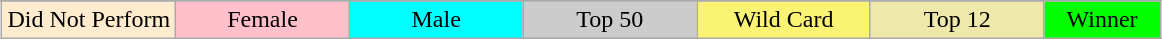<table class="wikitable" style="margin:1em auto; text-align:center;">
<tr>
</tr>
<tr>
<td style="background:#FFEBCD;" width="15%">Did Not Perform</td>
<td style="background:pink;" width="15%">Female</td>
<td style="background:cyan;" width="15%">Male</td>
<td style="background:#CCCCCC;" width="15%">Top 50</td>
<td style="background:#FBF373;" width="15%">Wild Card</td>
<td style="background:palegoldenrod;" width="15%">Top 12</td>
<td style="background:lime;" width="15%">Winner</td>
</tr>
</table>
